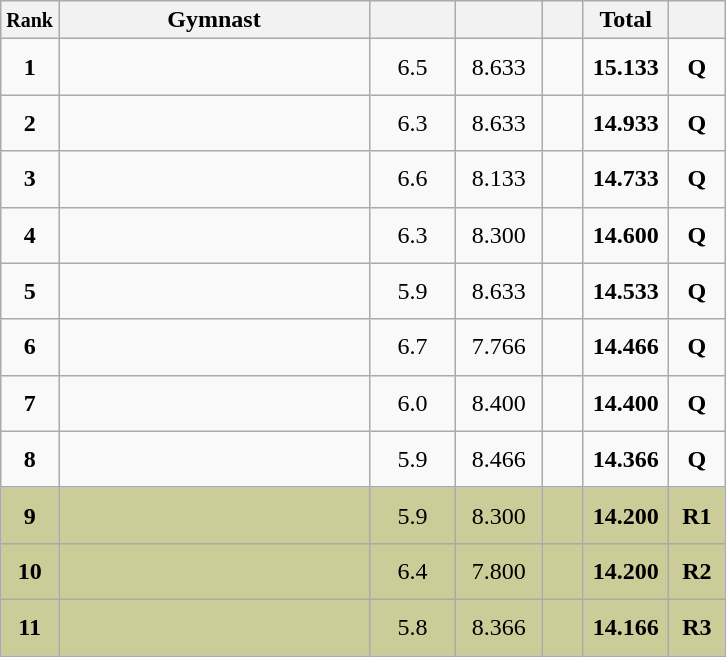<table style="text-align:center;" class="wikitable sortable">
<tr>
<th scope="col" style="width:15px;"><small>Rank</small></th>
<th scope="col" style="width:200px;">Gymnast</th>
<th scope="col" style="width:50px;"><small></small></th>
<th scope="col" style="width:50px;"><small></small></th>
<th scope="col" style="width:20px;"><small></small></th>
<th scope="col" style="width:50px;">Total</th>
<th scope="col" style="width:30px;"><small></small></th>
</tr>
<tr>
<td scope="row" style="text-align:center"><strong>1</strong></td>
<td style="height:30px; text-align:left;"></td>
<td>6.5</td>
<td>8.633</td>
<td></td>
<td><strong>15.133</strong></td>
<td><strong>Q</strong></td>
</tr>
<tr>
<td scope="row" style="text-align:center"><strong>2</strong></td>
<td style="height:30px; text-align:left;"></td>
<td>6.3</td>
<td>8.633</td>
<td></td>
<td><strong>14.933</strong></td>
<td><strong>Q</strong></td>
</tr>
<tr>
<td scope="row" style="text-align:center"><strong>3</strong></td>
<td style="height:30px; text-align:left;"></td>
<td>6.6</td>
<td>8.133</td>
<td></td>
<td><strong>14.733</strong></td>
<td><strong>Q</strong></td>
</tr>
<tr>
<td scope="row" style="text-align:center"><strong>4</strong></td>
<td style="height:30px; text-align:left;"></td>
<td>6.3</td>
<td>8.300</td>
<td></td>
<td><strong>14.600</strong></td>
<td><strong>Q</strong></td>
</tr>
<tr>
<td scope="row" style="text-align:center"><strong>5</strong></td>
<td style="height:30px; text-align:left;"></td>
<td>5.9</td>
<td>8.633</td>
<td></td>
<td><strong>14.533</strong></td>
<td><strong>Q</strong></td>
</tr>
<tr>
<td scope="row" style="text-align:center"><strong>6</strong></td>
<td style="height:30px; text-align:left;"></td>
<td>6.7</td>
<td>7.766</td>
<td></td>
<td><strong>14.466</strong></td>
<td><strong>Q</strong></td>
</tr>
<tr>
<td scope="row" style="text-align:center"><strong>7</strong></td>
<td style="height:30px; text-align:left;"></td>
<td>6.0</td>
<td>8.400</td>
<td></td>
<td><strong>14.400</strong></td>
<td><strong>Q</strong></td>
</tr>
<tr>
<td scope="row" style="text-align:center"><strong>8</strong></td>
<td style="height:30px; text-align:left;"></td>
<td>5.9</td>
<td>8.466</td>
<td></td>
<td><strong>14.366</strong></td>
<td><strong>Q</strong></td>
</tr>
<tr style="background:#cccc99;">
<td scope="row" style="text-align:center"><strong>9</strong></td>
<td style="height:30px; text-align:left;"></td>
<td>5.9</td>
<td>8.300</td>
<td></td>
<td><strong>14.200</strong></td>
<td><strong>R1</strong></td>
</tr>
<tr style="background:#cccc99;">
<td scope="row" style="text-align:center"><strong>10</strong></td>
<td style="height:30px; text-align:left;"></td>
<td>6.4</td>
<td>7.800</td>
<td></td>
<td><strong>14.200</strong></td>
<td><strong>R2</strong></td>
</tr>
<tr style="background:#cccc99;">
<td scope="row" style="text-align:center"><strong>11</strong></td>
<td style="height:30px; text-align:left;"></td>
<td>5.8</td>
<td>8.366</td>
<td></td>
<td><strong>14.166</strong></td>
<td><strong>R3</strong></td>
</tr>
</table>
